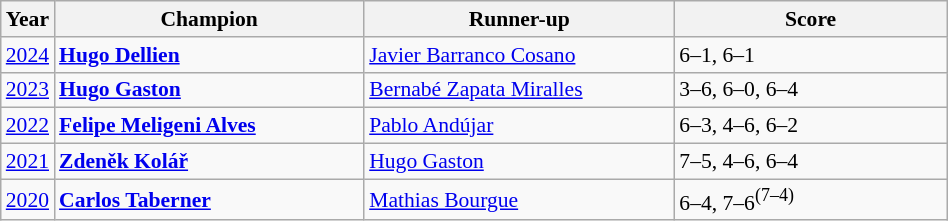<table class="wikitable" style="font-size:90%">
<tr>
<th>Year</th>
<th width="200">Champion</th>
<th width="200">Runner-up</th>
<th width="175">Score</th>
</tr>
<tr>
<td><a href='#'>2024</a></td>
<td> <strong><a href='#'>Hugo Dellien</a></strong></td>
<td> <a href='#'>Javier Barranco Cosano</a></td>
<td>6–1, 6–1</td>
</tr>
<tr>
<td><a href='#'>2023</a></td>
<td> <strong><a href='#'>Hugo Gaston</a></strong></td>
<td> <a href='#'>Bernabé Zapata Miralles</a></td>
<td>3–6, 6–0, 6–4</td>
</tr>
<tr>
<td><a href='#'>2022</a></td>
<td> <strong><a href='#'>Felipe Meligeni Alves</a></strong></td>
<td> <a href='#'>Pablo Andújar</a></td>
<td>6–3, 4–6, 6–2</td>
</tr>
<tr>
<td><a href='#'>2021</a></td>
<td> <strong><a href='#'>Zdeněk Kolář</a></strong></td>
<td> <a href='#'>Hugo Gaston</a></td>
<td>7–5, 4–6, 6–4</td>
</tr>
<tr>
<td><a href='#'>2020</a></td>
<td> <strong><a href='#'>Carlos Taberner</a></strong></td>
<td> <a href='#'>Mathias Bourgue</a></td>
<td>6–4, 7–6<sup>(7–4)</sup></td>
</tr>
</table>
